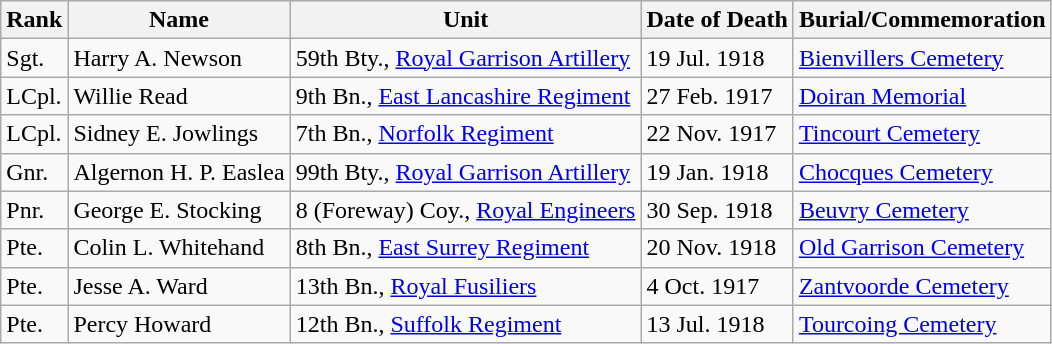<table class="wikitable">
<tr>
<th>Rank</th>
<th>Name</th>
<th>Unit</th>
<th>Date of Death</th>
<th>Burial/Commemoration</th>
</tr>
<tr>
<td>Sgt.</td>
<td>Harry A. Newson</td>
<td>59th Bty., <a href='#'>Royal Garrison Artillery</a></td>
<td>19 Jul. 1918</td>
<td><a href='#'>Bienvillers Cemetery</a></td>
</tr>
<tr>
<td>LCpl.</td>
<td>Willie Read</td>
<td>9th Bn., <a href='#'>East Lancashire Regiment</a></td>
<td>27 Feb. 1917</td>
<td><a href='#'>Doiran Memorial</a></td>
</tr>
<tr>
<td>LCpl.</td>
<td>Sidney E. Jowlings</td>
<td>7th Bn., <a href='#'>Norfolk Regiment</a></td>
<td>22 Nov. 1917</td>
<td><a href='#'>Tincourt Cemetery</a></td>
</tr>
<tr>
<td>Gnr.</td>
<td>Algernon H. P. Easlea</td>
<td>99th Bty., <a href='#'>Royal Garrison Artillery</a></td>
<td>19 Jan. 1918</td>
<td><a href='#'>Chocques Cemetery</a></td>
</tr>
<tr>
<td>Pnr.</td>
<td>George E. Stocking</td>
<td>8 (Foreway) Coy., <a href='#'>Royal Engineers</a></td>
<td>30 Sep. 1918</td>
<td><a href='#'>Beuvry Cemetery</a></td>
</tr>
<tr>
<td>Pte.</td>
<td>Colin L. Whitehand</td>
<td>8th Bn., <a href='#'>East Surrey Regiment</a></td>
<td>20 Nov. 1918</td>
<td><a href='#'>Old Garrison Cemetery</a></td>
</tr>
<tr>
<td>Pte.</td>
<td>Jesse A. Ward</td>
<td>13th Bn., <a href='#'>Royal Fusiliers</a></td>
<td>4 Oct. 1917</td>
<td><a href='#'>Zantvoorde Cemetery</a></td>
</tr>
<tr>
<td>Pte.</td>
<td>Percy Howard</td>
<td>12th Bn., <a href='#'>Suffolk Regiment</a></td>
<td>13 Jul. 1918</td>
<td><a href='#'>Tourcoing Cemetery</a></td>
</tr>
</table>
